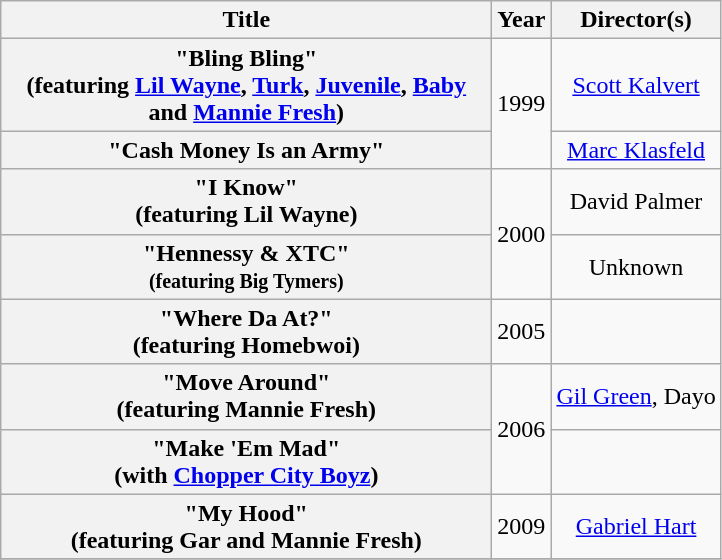<table class="wikitable plainrowheaders" style="text-align:center;">
<tr>
<th scope="col" style="width:20em;">Title</th>
<th scope="col">Year</th>
<th scope="col">Director(s)</th>
</tr>
<tr>
<th scope="row">"Bling Bling"<br><span>(featuring <a href='#'>Lil Wayne</a>, <a href='#'>Turk</a>, <a href='#'>Juvenile</a>, <a href='#'>Baby</a> and <a href='#'>Mannie Fresh</a>)</span></th>
<td rowspan="2">1999</td>
<td><a href='#'>Scott Kalvert</a></td>
</tr>
<tr>
<th scope="row">"Cash Money Is an Army"</th>
<td><a href='#'>Marc Klasfeld</a></td>
</tr>
<tr>
<th scope="row">"I Know"<br><span>(featuring Lil Wayne)</span></th>
<td rowspan="2">2000</td>
<td>David Palmer</td>
</tr>
<tr>
<th>"Hennessy & XTC"<br><small>(featuring Big Tymers)</small></th>
<td>Unknown</td>
</tr>
<tr>
<th scope="row">"Where Da At?"<br><span>(featuring Homebwoi)</span></th>
<td>2005</td>
<td></td>
</tr>
<tr>
<th scope="row">"Move Around"<br><span>(featuring Mannie Fresh)</span></th>
<td rowspan="2">2006</td>
<td><a href='#'>Gil Green</a>, Dayo</td>
</tr>
<tr>
<th scope="row">"Make 'Em Mad"<br><span>(with <a href='#'>Chopper City Boyz</a>)</span></th>
<td></td>
</tr>
<tr>
<th scope="row">"My Hood"<br><span>(featuring Gar and Mannie Fresh)</span></th>
<td>2009</td>
<td><a href='#'>Gabriel Hart</a></td>
</tr>
<tr>
</tr>
</table>
